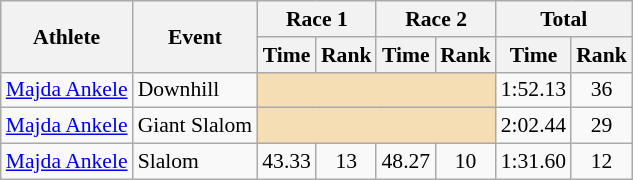<table class="wikitable" style="font-size:90%">
<tr>
<th rowspan="2">Athlete</th>
<th rowspan="2">Event</th>
<th colspan="2">Race 1</th>
<th colspan="2">Race 2</th>
<th colspan="2">Total</th>
</tr>
<tr>
<th>Time</th>
<th>Rank</th>
<th>Time</th>
<th>Rank</th>
<th>Time</th>
<th>Rank</th>
</tr>
<tr>
<td><a href='#'>Majda Ankele</a></td>
<td>Downhill</td>
<td colspan="4" bgcolor="wheat"></td>
<td align="center">1:52.13</td>
<td align="center">36</td>
</tr>
<tr>
<td><a href='#'>Majda Ankele</a></td>
<td>Giant Slalom</td>
<td colspan="4" bgcolor="wheat"></td>
<td align="center">2:02.44</td>
<td align="center">29</td>
</tr>
<tr>
<td><a href='#'>Majda Ankele</a></td>
<td>Slalom</td>
<td align="center">43.33</td>
<td align="center">13</td>
<td align="center">48.27</td>
<td align="center">10</td>
<td align="center">1:31.60</td>
<td align="center">12</td>
</tr>
</table>
